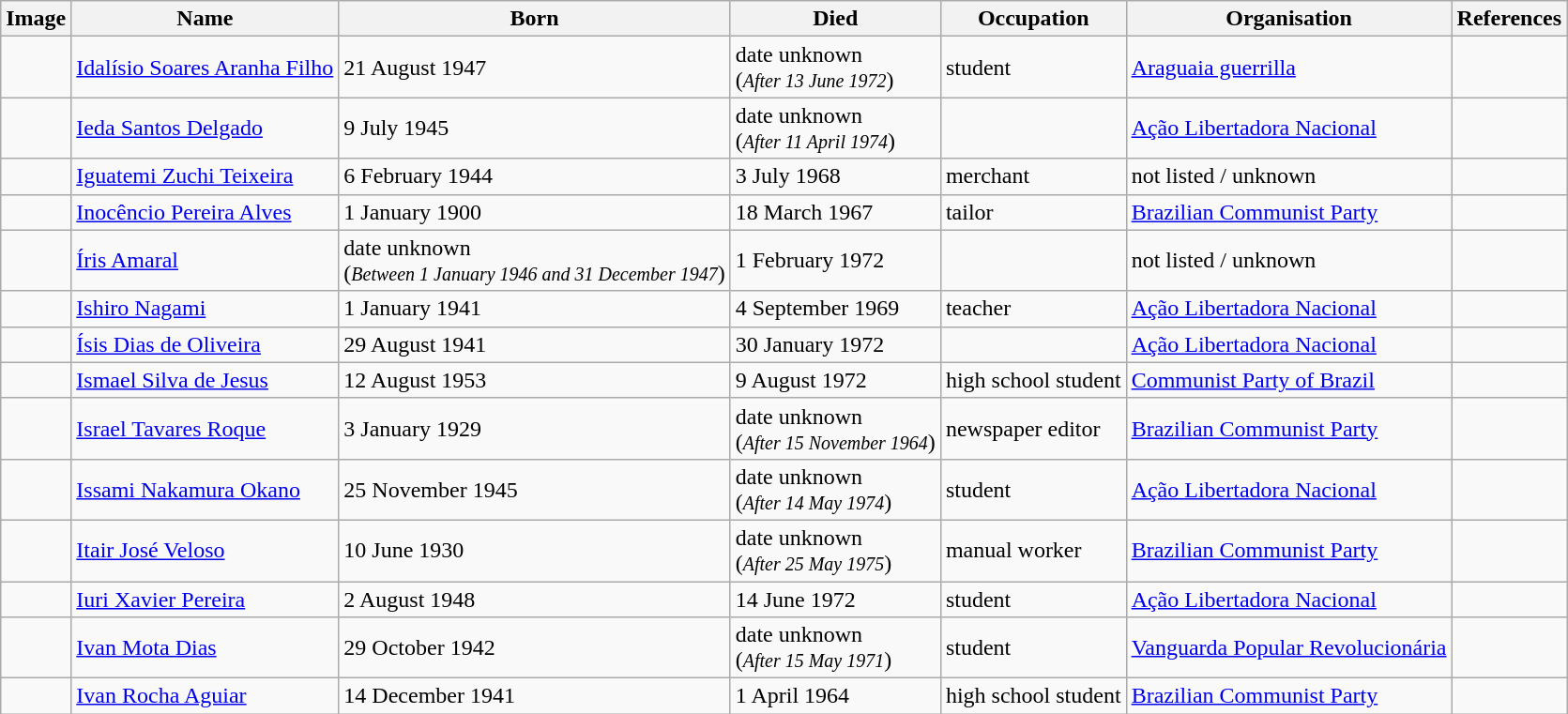<table class='wikitable sortable'>
<tr>
<th>Image</th>
<th>Name</th>
<th>Born</th>
<th>Died</th>
<th>Occupation</th>
<th>Organisation</th>
<th>References</th>
</tr>
<tr>
<td></td>
<td><a href='#'>Idalísio Soares Aranha Filho</a></td>
<td>21 August 1947</td>
<td>date unknown<br>(<small><em>After 13 June 1972</em></small>)</td>
<td>student</td>
<td><a href='#'>Araguaia guerrilla</a></td>
<td></td>
</tr>
<tr>
<td></td>
<td><a href='#'>Ieda Santos Delgado</a></td>
<td>9 July 1945</td>
<td>date unknown<br>(<small><em>After 11 April 1974</em></small>)</td>
<td></td>
<td><a href='#'>Ação Libertadora Nacional</a></td>
<td></td>
</tr>
<tr>
<td></td>
<td><a href='#'>Iguatemi Zuchi Teixeira</a></td>
<td>6 February 1944</td>
<td>3 July 1968</td>
<td>merchant</td>
<td>not listed / unknown</td>
<td></td>
</tr>
<tr>
<td></td>
<td><a href='#'>Inocêncio Pereira Alves</a></td>
<td>1 January 1900</td>
<td>18 March 1967</td>
<td>tailor</td>
<td><a href='#'>Brazilian Communist Party</a></td>
<td></td>
</tr>
<tr>
<td></td>
<td><a href='#'>Íris Amaral</a></td>
<td>date unknown<br>(<small><em>Between 1 January 1946 and 31 December 1947</em></small>)</td>
<td>1 February 1972</td>
<td></td>
<td>not listed / unknown</td>
<td></td>
</tr>
<tr>
<td></td>
<td><a href='#'>Ishiro Nagami</a></td>
<td>1 January 1941</td>
<td>4 September 1969</td>
<td>teacher</td>
<td><a href='#'>Ação Libertadora Nacional</a></td>
<td></td>
</tr>
<tr>
<td></td>
<td><a href='#'>Ísis Dias de Oliveira</a></td>
<td>29 August 1941</td>
<td>30 January 1972</td>
<td></td>
<td><a href='#'>Ação Libertadora Nacional</a></td>
<td></td>
</tr>
<tr>
<td></td>
<td><a href='#'>Ismael Silva de Jesus</a></td>
<td>12 August 1953</td>
<td>9 August 1972</td>
<td>high school student</td>
<td><a href='#'>Communist Party of Brazil</a></td>
<td></td>
</tr>
<tr>
<td></td>
<td><a href='#'>Israel Tavares Roque</a></td>
<td>3 January 1929</td>
<td>date unknown<br>(<small><em>After 15 November 1964</em></small>)</td>
<td>newspaper editor</td>
<td><a href='#'>Brazilian Communist Party</a></td>
<td></td>
</tr>
<tr>
<td></td>
<td><a href='#'>Issami Nakamura Okano</a></td>
<td>25 November 1945</td>
<td>date unknown<br>(<small><em>After 14 May 1974</em></small>)</td>
<td>student</td>
<td><a href='#'>Ação Libertadora Nacional</a></td>
<td></td>
</tr>
<tr>
<td></td>
<td><a href='#'>Itair José Veloso</a></td>
<td>10 June 1930</td>
<td>date unknown<br>(<small><em>After 25 May 1975</em></small>)</td>
<td>manual worker</td>
<td><a href='#'>Brazilian Communist Party</a></td>
<td></td>
</tr>
<tr>
<td></td>
<td><a href='#'>Iuri Xavier Pereira</a></td>
<td>2 August 1948</td>
<td>14 June 1972</td>
<td>student</td>
<td><a href='#'>Ação Libertadora Nacional</a></td>
<td></td>
</tr>
<tr>
<td></td>
<td><a href='#'>Ivan Mota Dias</a></td>
<td>29 October 1942</td>
<td>date unknown<br>(<small><em>After 15 May 1971</em></small>)</td>
<td>student</td>
<td><a href='#'>Vanguarda Popular Revolucionária</a></td>
<td></td>
</tr>
<tr>
<td></td>
<td><a href='#'>Ivan Rocha Aguiar</a></td>
<td>14 December 1941</td>
<td>1 April 1964</td>
<td>high school student</td>
<td><a href='#'>Brazilian Communist Party</a></td>
<td></td>
</tr>
</table>
